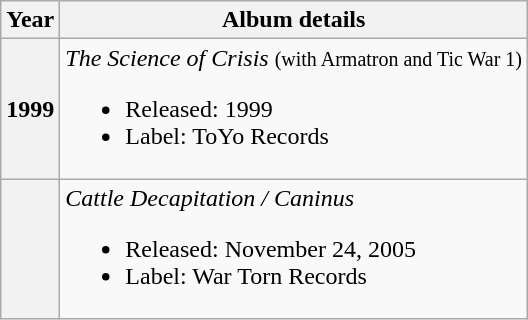<table class="wikitable plainrowheaders">
<tr>
<th>Year</th>
<th>Album details</th>
</tr>
<tr>
<th>1999</th>
<td><em>The Science of Crisis</em> <small>(with Armatron and Tic War 1)</small><br><ul><li>Released: 1999</li><li>Label: ToYo Records</li></ul></td>
</tr>
<tr>
<th></th>
<td><em>Cattle Decapitation / Caninus</em><br><ul><li>Released: November 24, 2005</li><li>Label: War Torn Records</li></ul></td>
</tr>
</table>
